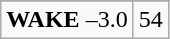<table class="wikitable">
<tr align="center">
</tr>
<tr align="center">
<td><strong>WAKE</strong> –3.0</td>
<td>54</td>
</tr>
</table>
